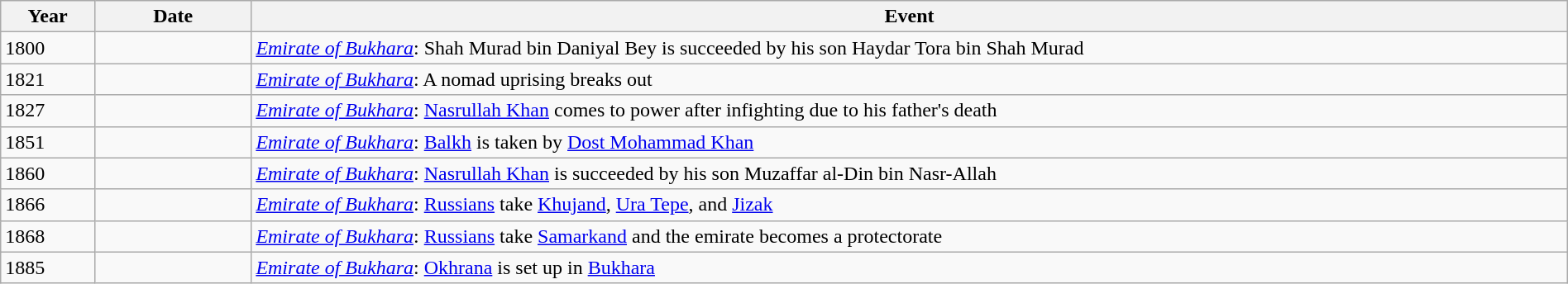<table class="wikitable" style="width:100%;">
<tr>
<th style="width:6%">Year</th>
<th style="width:10%">Date</th>
<th>Event</th>
</tr>
<tr>
<td>1800</td>
<td></td>
<td><em><a href='#'>Emirate of Bukhara</a></em>: Shah Murad bin Daniyal Bey is succeeded by his son Haydar Tora bin Shah Murad</td>
</tr>
<tr>
<td>1821</td>
<td></td>
<td><em><a href='#'>Emirate of Bukhara</a></em>: A nomad uprising breaks out</td>
</tr>
<tr>
<td>1827</td>
<td></td>
<td><em><a href='#'>Emirate of Bukhara</a></em>: <a href='#'>Nasrullah Khan</a> comes to power after infighting due to his father's death</td>
</tr>
<tr>
<td>1851</td>
<td></td>
<td><em><a href='#'>Emirate of Bukhara</a></em>: <a href='#'>Balkh</a> is taken by <a href='#'>Dost Mohammad Khan</a></td>
</tr>
<tr>
<td>1860</td>
<td></td>
<td><em><a href='#'>Emirate of Bukhara</a></em>: <a href='#'>Nasrullah Khan</a> is succeeded by his son Muzaffar al-Din bin Nasr-Allah</td>
</tr>
<tr>
<td>1866</td>
<td></td>
<td><em><a href='#'>Emirate of Bukhara</a></em>: <a href='#'>Russians</a> take <a href='#'>Khujand</a>, <a href='#'>Ura Tepe</a>, and <a href='#'>Jizak</a></td>
</tr>
<tr>
<td>1868</td>
<td></td>
<td><em><a href='#'>Emirate of Bukhara</a></em>: <a href='#'>Russians</a> take <a href='#'>Samarkand</a> and the emirate becomes a protectorate</td>
</tr>
<tr>
<td>1885</td>
<td></td>
<td><em><a href='#'>Emirate of Bukhara</a></em>: <a href='#'>Okhrana</a> is set up in <a href='#'>Bukhara</a></td>
</tr>
</table>
